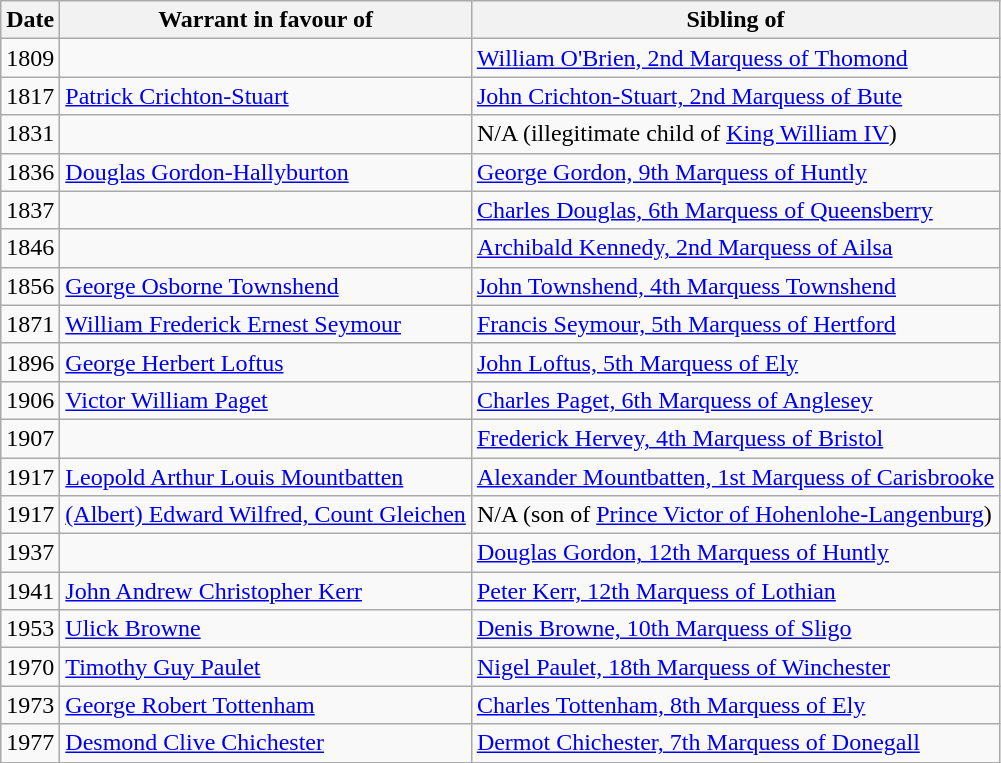<table class="wikitable">
<tr>
<th>Date</th>
<th>Warrant in favour of</th>
<th>Sibling of</th>
</tr>
<tr>
<td>1809</td>
<td></td>
<td><a href='#'>William O'Brien, 2nd Marquess of Thomond</a></td>
</tr>
<tr>
<td>1817</td>
<td><a href='#'>Patrick Crichton-Stuart</a></td>
<td><a href='#'>John Crichton-Stuart, 2nd Marquess of Bute</a></td>
</tr>
<tr>
<td>1831</td>
<td></td>
<td>N/A (illegitimate child of <a href='#'>King William IV</a>)</td>
</tr>
<tr>
<td>1836</td>
<td><a href='#'>Douglas Gordon-Hallyburton</a></td>
<td><a href='#'>George Gordon, 9th Marquess of Huntly</a></td>
</tr>
<tr>
<td>1837</td>
<td></td>
<td><a href='#'>Charles Douglas, 6th Marquess of Queensberry</a></td>
</tr>
<tr>
<td>1846</td>
<td></td>
<td><a href='#'>Archibald Kennedy, 2nd Marquess of Ailsa</a></td>
</tr>
<tr>
<td>1856</td>
<td><a href='#'>George Osborne Townshend</a></td>
<td><a href='#'>John Townshend, 4th Marquess Townshend</a></td>
</tr>
<tr>
<td>1871</td>
<td><a href='#'>William Frederick Ernest Seymour</a></td>
<td><a href='#'>Francis Seymour, 5th Marquess of Hertford</a></td>
</tr>
<tr>
<td>1896</td>
<td><a href='#'>George Herbert Loftus</a></td>
<td><a href='#'>John Loftus, 5th Marquess of Ely</a></td>
</tr>
<tr>
<td>1906</td>
<td><a href='#'>Victor William Paget</a></td>
<td><a href='#'>Charles Paget, 6th Marquess of Anglesey</a></td>
</tr>
<tr>
<td>1907</td>
<td></td>
<td><a href='#'>Frederick Hervey, 4th Marquess of Bristol</a></td>
</tr>
<tr>
<td>1917</td>
<td><a href='#'>Leopold Arthur Louis Mountbatten</a></td>
<td><a href='#'>Alexander Mountbatten, 1st Marquess of Carisbrooke</a></td>
</tr>
<tr>
<td>1917</td>
<td><a href='#'>(Albert) Edward Wilfred, Count Gleichen</a></td>
<td>N/A (son of <a href='#'>Prince Victor of Hohenlohe-Langenburg</a>)</td>
</tr>
<tr>
<td>1937</td>
<td></td>
<td><a href='#'>Douglas Gordon, 12th Marquess of Huntly</a></td>
</tr>
<tr>
<td>1941</td>
<td><a href='#'>John Andrew Christopher Kerr</a></td>
<td><a href='#'>Peter Kerr, 12th Marquess of Lothian</a></td>
</tr>
<tr>
<td>1953</td>
<td><a href='#'>Ulick Browne</a></td>
<td><a href='#'>Denis Browne, 10th Marquess of Sligo</a></td>
</tr>
<tr>
<td>1970</td>
<td><a href='#'>Timothy Guy Paulet</a></td>
<td><a href='#'>Nigel Paulet, 18th Marquess of Winchester</a></td>
</tr>
<tr>
<td>1973</td>
<td><a href='#'>George Robert Tottenham</a></td>
<td><a href='#'>Charles Tottenham, 8th Marquess of Ely</a></td>
</tr>
<tr>
<td>1977</td>
<td><a href='#'>Desmond Clive Chichester</a></td>
<td><a href='#'>Dermot Chichester, 7th Marquess of Donegall</a></td>
</tr>
</table>
